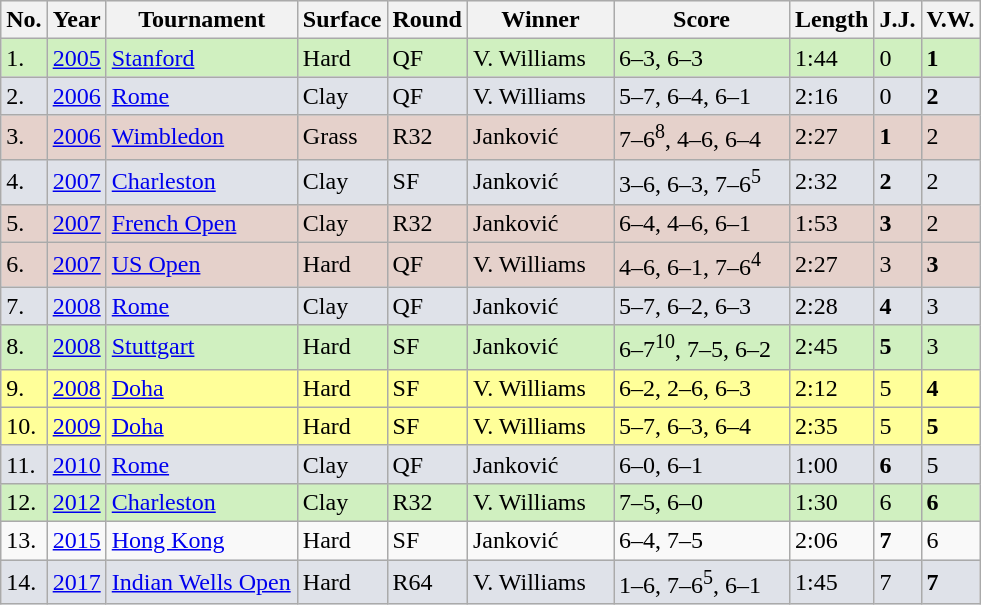<table class="sortable collapsible autocollapse sortable wikitable">
<tr style="background:#eee;">
<th>No.</th>
<th>Year</th>
<th style="width:120px;">Tournament</th>
<th>Surface</th>
<th>Round</th>
<th width=90>Winner</th>
<th width=110>Score</th>
<th>Length</th>
<th>J.J.</th>
<th>V.W.</th>
</tr>
<tr style="background:#d0f0c0;">
<td>1.</td>
<td><a href='#'>2005</a></td>
<td> <a href='#'>Stanford</a></td>
<td>Hard</td>
<td>QF</td>
<td>V. Williams</td>
<td>6–3, 6–3</td>
<td>1:44</td>
<td>0</td>
<td><strong>1</strong></td>
</tr>
<tr style="background:#dfe2e9;">
<td>2.</td>
<td><a href='#'>2006</a></td>
<td> <a href='#'>Rome</a></td>
<td>Clay</td>
<td>QF</td>
<td>V. Williams</td>
<td>5–7, 6–4, 6–1</td>
<td>2:16</td>
<td>0</td>
<td><strong>2</strong></td>
</tr>
<tr style="background:#e5d1cb;">
<td>3.</td>
<td><a href='#'>2006</a></td>
<td> <a href='#'>Wimbledon</a></td>
<td>Grass</td>
<td>R32</td>
<td>Janković</td>
<td>7–6<sup>8</sup>, 4–6, 6–4</td>
<td>2:27</td>
<td><strong>1</strong></td>
<td>2</td>
</tr>
<tr style="background:#dfe2e9;">
<td>4.</td>
<td><a href='#'>2007</a></td>
<td> <a href='#'>Charleston</a></td>
<td>Clay</td>
<td>SF</td>
<td>Janković</td>
<td>3–6, 6–3, 7–6<sup>5</sup></td>
<td>2:32</td>
<td><strong>2</strong></td>
<td>2</td>
</tr>
<tr style="background:#e5d1cb;">
<td>5.</td>
<td><a href='#'>2007</a></td>
<td> <a href='#'>French Open</a></td>
<td>Clay</td>
<td>R32</td>
<td>Janković</td>
<td>6–4, 4–6, 6–1</td>
<td>1:53</td>
<td><strong>3</strong></td>
<td>2</td>
</tr>
<tr style="background:#e5d1cb;">
<td>6.</td>
<td><a href='#'>2007</a></td>
<td> <a href='#'>US Open</a></td>
<td>Hard</td>
<td>QF</td>
<td>V. Williams</td>
<td>4–6, 6–1, 7–6<sup>4</sup></td>
<td>2:27</td>
<td>3</td>
<td><strong>3</strong></td>
</tr>
<tr style="background:#dfe2e9;">
<td>7.</td>
<td><a href='#'>2008</a></td>
<td> <a href='#'>Rome</a></td>
<td>Clay</td>
<td>QF</td>
<td>Janković</td>
<td>5–7, 6–2, 6–3</td>
<td>2:28</td>
<td><strong>4</strong></td>
<td>3</td>
</tr>
<tr style="background:#d0f0c0;">
<td>8.</td>
<td><a href='#'>2008</a></td>
<td> <a href='#'>Stuttgart</a></td>
<td>Hard</td>
<td>SF</td>
<td>Janković</td>
<td>6–7<sup>10</sup>, 7–5, 6–2</td>
<td>2:45</td>
<td><strong>5</strong></td>
<td>3</td>
</tr>
<tr style="background:#ff9;">
<td>9.</td>
<td><a href='#'>2008</a></td>
<td> <a href='#'>Doha</a></td>
<td>Hard</td>
<td>SF</td>
<td>V. Williams</td>
<td>6–2, 2–6, 6–3</td>
<td>2:12</td>
<td>5</td>
<td><strong>4</strong></td>
</tr>
<tr style="background:#ff9;">
<td>10.</td>
<td><a href='#'>2009</a></td>
<td> <a href='#'>Doha</a></td>
<td>Hard</td>
<td>SF</td>
<td>V. Williams</td>
<td>5–7, 6–3, 6–4</td>
<td>2:35</td>
<td>5</td>
<td><strong>5</strong></td>
</tr>
<tr style="background:#dfe2e9;">
<td>11.</td>
<td><a href='#'>2010</a></td>
<td> <a href='#'>Rome</a></td>
<td>Clay</td>
<td>QF</td>
<td>Janković</td>
<td>6–0, 6–1</td>
<td>1:00</td>
<td><strong>6</strong></td>
<td>5</td>
</tr>
<tr style="background:#d0f0c0;">
<td>12.</td>
<td><a href='#'>2012</a></td>
<td> <a href='#'>Charleston</a></td>
<td>Clay</td>
<td>R32</td>
<td>V. Williams</td>
<td>7–5, 6–0</td>
<td>1:30</td>
<td>6</td>
<td><strong>6</strong></td>
</tr>
<tr>
<td>13.</td>
<td><a href='#'>2015</a></td>
<td> <a href='#'>Hong Kong</a></td>
<td>Hard</td>
<td>SF</td>
<td>Janković</td>
<td>6–4, 7–5</td>
<td>2:06</td>
<td><strong>7</strong></td>
<td>6</td>
</tr>
<tr style="background:#dfe2e9;">
<td>14.</td>
<td><a href='#'>2017</a></td>
<td> <a href='#'>Indian Wells Open</a></td>
<td>Hard</td>
<td>R64</td>
<td>V. Williams</td>
<td>1–6, 7–6<sup>5</sup>, 6–1</td>
<td>1:45</td>
<td>7</td>
<td><strong>7</strong></td>
</tr>
</table>
